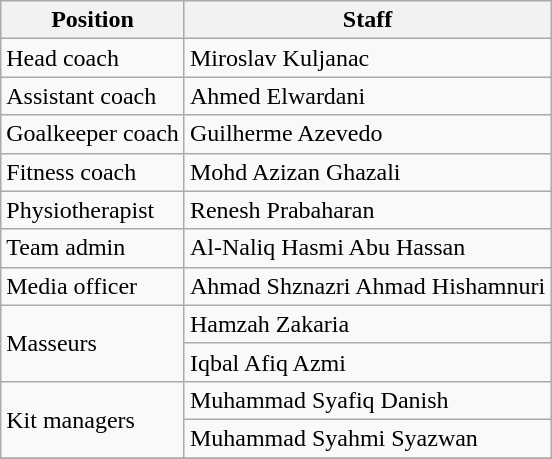<table class="wikitable">
<tr>
<th>Position</th>
<th>Staff</th>
</tr>
<tr>
<td>Head coach</td>
<td> Miroslav Kuljanac</td>
</tr>
<tr>
<td>Assistant coach</td>
<td> Ahmed Elwardani</td>
</tr>
<tr>
<td>Goalkeeper coach</td>
<td> Guilherme Azevedo</td>
</tr>
<tr>
<td>Fitness coach</td>
<td> Mohd Azizan Ghazali</td>
</tr>
<tr>
<td>Physiotherapist</td>
<td> Renesh Prabaharan</td>
</tr>
<tr>
<td>Team admin</td>
<td> Al-Naliq Hasmi Abu Hassan</td>
</tr>
<tr>
<td>Media officer</td>
<td> Ahmad Shznazri Ahmad Hishamnuri</td>
</tr>
<tr>
<td rowspan=2>Masseurs</td>
<td> Hamzah Zakaria</td>
</tr>
<tr>
<td> Iqbal Afiq Azmi</td>
</tr>
<tr>
<td rowspan=2>Kit managers</td>
<td> Muhammad Syafiq Danish</td>
</tr>
<tr>
<td> Muhammad Syahmi Syazwan</td>
</tr>
<tr>
</tr>
</table>
